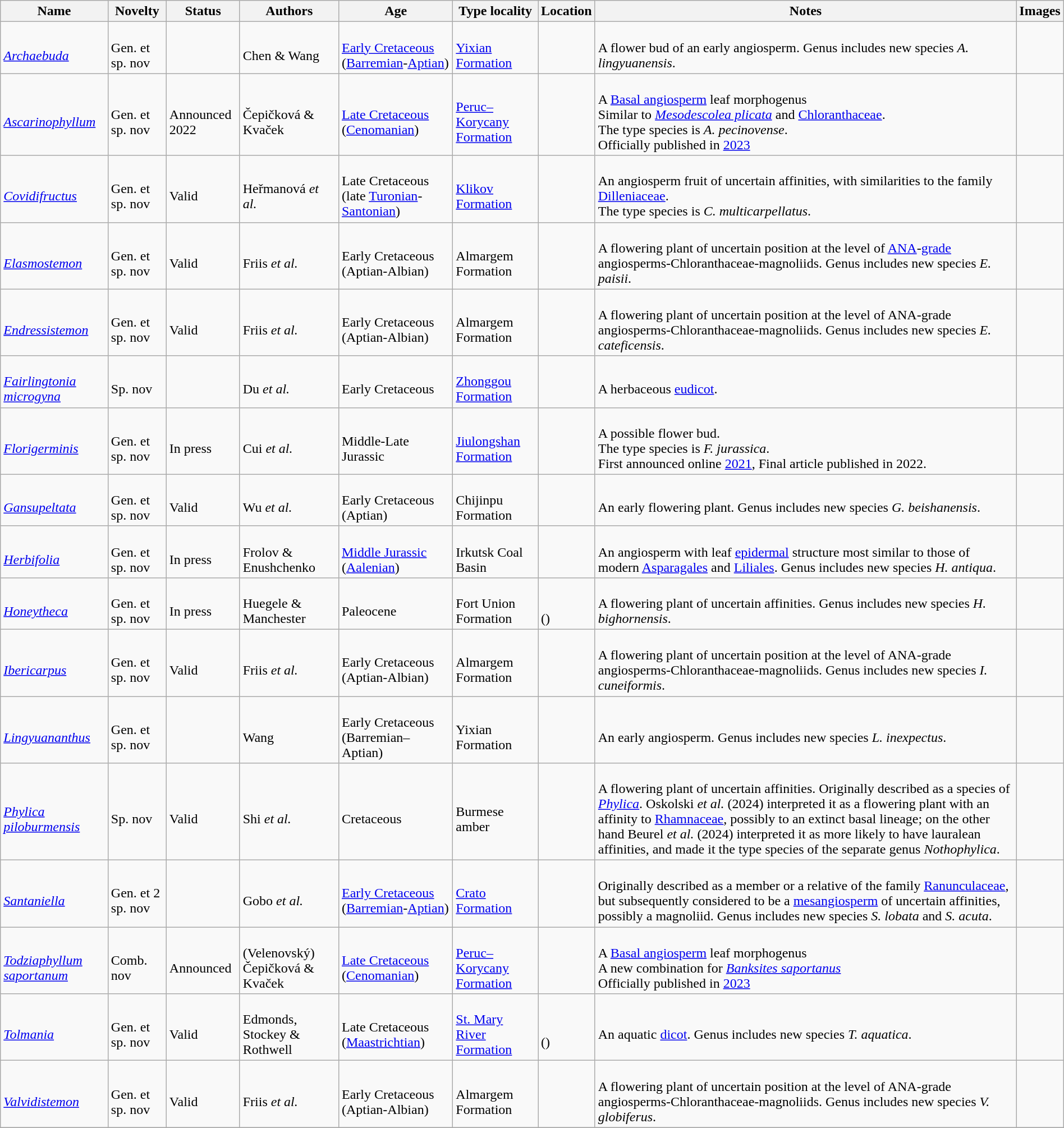<table class="wikitable sortable" align="center" width="100%">
<tr>
<th>Name</th>
<th>Novelty</th>
<th>Status</th>
<th>Authors</th>
<th>Age</th>
<th>Type locality</th>
<th>Location</th>
<th>Notes</th>
<th>Images</th>
</tr>
<tr>
<td><br><em><a href='#'>Archaebuda</a></em></td>
<td><br>Gen. et sp. nov</td>
<td></td>
<td><br>Chen & Wang</td>
<td><br><a href='#'>Early Cretaceous</a> (<a href='#'>Barremian</a>-<a href='#'>Aptian</a>)</td>
<td><br><a href='#'>Yixian Formation</a></td>
<td><br></td>
<td><br>A flower bud of an early angiosperm. Genus includes new species <em>A. lingyuanensis</em>.</td>
<td></td>
</tr>
<tr>
<td><br><em><a href='#'>Ascarinophyllum</a></em></td>
<td><br>Gen. et sp. nov</td>
<td><br>Announced 2022</td>
<td><br>Čepičková & Kvaček</td>
<td><br><a href='#'>Late Cretaceous</a><br>(<a href='#'>Cenomanian</a>)</td>
<td><br><a href='#'>Peruc–Korycany Formation</a></td>
<td><br></td>
<td><br>A <a href='#'>Basal angiosperm</a> leaf morphogenus<br> Similar to <em><a href='#'>Mesodescolea plicata</a></em> and <a href='#'>Chloranthaceae</a>.<br> The type species is <em>A. pecinovense</em>.<br> Officially published in <a href='#'>2023</a></td>
<td></td>
</tr>
<tr>
<td><br><em><a href='#'>Covidifructus</a></em></td>
<td><br>Gen. et sp. nov</td>
<td><br>Valid</td>
<td><br>Heřmanová <em>et al.</em></td>
<td><br>Late Cretaceous (late <a href='#'>Turonian</a>-<a href='#'>Santonian</a>)</td>
<td><br><a href='#'>Klikov Formation</a></td>
<td><br></td>
<td><br>An angiosperm fruit of uncertain affinities, with similarities to the family <a href='#'>Dilleniaceae</a>.<br>  The type species is <em>C. multicarpellatus</em>.</td>
<td></td>
</tr>
<tr>
<td><br><em><a href='#'>Elasmostemon</a></em></td>
<td><br>Gen. et sp. nov</td>
<td><br>Valid</td>
<td><br>Friis <em>et al.</em></td>
<td><br>Early Cretaceous (Aptian-Albian)</td>
<td><br>Almargem Formation</td>
<td><br></td>
<td><br>A flowering plant of uncertain position at the level of <a href='#'>ANA</a>-<a href='#'>grade</a> angiosperms-Chloranthaceae-magnoliids. Genus includes new species <em>E. paisii</em>.</td>
<td></td>
</tr>
<tr>
<td><br><em><a href='#'>Endressistemon</a></em></td>
<td><br>Gen. et sp. nov</td>
<td><br>Valid</td>
<td><br>Friis <em>et al.</em></td>
<td><br>Early Cretaceous (Aptian-Albian)</td>
<td><br>Almargem Formation</td>
<td><br></td>
<td><br>A flowering plant of uncertain position at the level of ANA-grade angiosperms-Chloranthaceae-magnoliids. Genus includes new species <em>E. cateficensis</em>.</td>
<td></td>
</tr>
<tr>
<td><br><em><a href='#'>Fairlingtonia microgyna</a></em></td>
<td><br>Sp. nov</td>
<td></td>
<td><br>Du <em>et al.</em></td>
<td><br>Early Cretaceous</td>
<td><br><a href='#'>Zhonggou Formation</a></td>
<td><br></td>
<td><br>A herbaceous <a href='#'>eudicot</a>.</td>
<td></td>
</tr>
<tr>
<td><br><em><a href='#'>Florigerminis</a></em></td>
<td><br>Gen. et sp. nov</td>
<td><br>In press</td>
<td><br>Cui <em>et al.</em></td>
<td><br>Middle-Late Jurassic</td>
<td><br><a href='#'>Jiulongshan Formation</a></td>
<td><br></td>
<td><br>A possible flower bud.<br> The type species is <em>F. jurassica</em>.<br> First announced online <a href='#'>2021</a>, Final article published in 2022.</td>
<td><br></td>
</tr>
<tr>
<td><br><em><a href='#'>Gansupeltata</a></em></td>
<td><br>Gen. et sp. nov</td>
<td><br>Valid</td>
<td><br>Wu <em>et al.</em></td>
<td><br>Early Cretaceous (Aptian)</td>
<td><br>Chijinpu Formation</td>
<td><br></td>
<td><br>An early flowering plant. Genus includes new species <em>G. beishanensis</em>.</td>
<td></td>
</tr>
<tr>
<td><br><em><a href='#'>Herbifolia</a></em></td>
<td><br>Gen. et sp. nov</td>
<td><br>In press</td>
<td><br>Frolov & Enushchenko</td>
<td><br><a href='#'>Middle Jurassic</a> (<a href='#'>Aalenian</a>)</td>
<td><br>Irkutsk Coal Basin</td>
<td><br></td>
<td><br>An angiosperm with leaf <a href='#'>epidermal</a> structure most similar to those of modern <a href='#'>Asparagales</a> and <a href='#'>Liliales</a>. Genus includes new species <em>H. antiqua</em>.</td>
<td></td>
</tr>
<tr>
<td><br><em><a href='#'>Honeytheca</a></em></td>
<td><br>Gen. et sp. nov</td>
<td><br>In press</td>
<td><br>Huegele & Manchester</td>
<td><br>Paleocene</td>
<td><br>Fort Union Formation</td>
<td><br><br>()</td>
<td><br>A flowering plant of uncertain affinities. Genus includes new species <em>H. bighornensis</em>.</td>
<td></td>
</tr>
<tr>
<td><br><em><a href='#'>Ibericarpus</a></em></td>
<td><br>Gen. et sp. nov</td>
<td><br>Valid</td>
<td><br>Friis <em>et al.</em></td>
<td><br>Early Cretaceous (Aptian-Albian)</td>
<td><br>Almargem Formation</td>
<td><br></td>
<td><br>A flowering plant of uncertain position at the level of ANA-grade angiosperms-Chloranthaceae-magnoliids. Genus includes new species <em>I. cuneiformis</em>.</td>
<td></td>
</tr>
<tr>
<td><br><em><a href='#'>Lingyuananthus</a></em></td>
<td><br>Gen. et sp. nov</td>
<td></td>
<td><br>Wang</td>
<td><br>Early Cretaceous (Barremian–Aptian)</td>
<td><br>Yixian Formation</td>
<td><br></td>
<td><br>An early angiosperm. Genus includes new species <em>L. inexpectus</em>.</td>
<td></td>
</tr>
<tr>
<td><br><em><a href='#'>Phylica piloburmensis</a></em></td>
<td><br>Sp. nov</td>
<td><br>Valid</td>
<td><br>Shi <em>et al.</em></td>
<td><br>Cretaceous</td>
<td><br>Burmese amber</td>
<td><br></td>
<td><br>A flowering plant of uncertain affinities. Originally described as a species of <em><a href='#'>Phylica</a></em>. Oskolski <em>et al.</em> (2024) interpreted it as a flowering plant with an affinity to <a href='#'>Rhamnaceae</a>, possibly to an extinct basal lineage; on the other hand Beurel <em>et al.</em> (2024) interpreted it as more likely to have lauralean affinities, and made it the type species of the separate genus <em>Nothophylica</em>.</td>
<td></td>
</tr>
<tr>
<td><br><em><a href='#'>Santaniella</a></em></td>
<td><br>Gen. et 2 sp. nov</td>
<td></td>
<td><br>Gobo <em>et al.</em></td>
<td><br><a href='#'>Early Cretaceous</a> (<a href='#'>Barremian</a>-<a href='#'>Aptian</a>)</td>
<td><br><a href='#'>Crato Formation</a></td>
<td><br></td>
<td><br>Originally described as a member or a relative of the family <a href='#'>Ranunculaceae</a>, but subsequently considered to be a <a href='#'>mesangiosperm</a> of uncertain affinities, possibly a magnoliid. Genus includes new species <em>S. lobata</em> and <em>S. acuta</em>.</td>
<td></td>
</tr>
<tr>
<td><br><em><a href='#'>Todziaphyllum saportanum</a></em></td>
<td><br>Comb. nov</td>
<td><br>Announced</td>
<td><br>(Velenovský) Čepičková & Kvaček</td>
<td><br><a href='#'>Late Cretaceous</a><br>(<a href='#'>Cenomanian</a>)</td>
<td><br><a href='#'>Peruc–Korycany Formation</a></td>
<td><br></td>
<td><br>A <a href='#'>Basal angiosperm</a> leaf morphogenus<br> A new combination for <em><a href='#'>Banksites saportanus</a></em><br> Officially published in <a href='#'>2023</a></td>
<td></td>
</tr>
<tr>
<td><br><em><a href='#'>Tolmania</a></em></td>
<td><br>Gen. et sp. nov</td>
<td><br>Valid</td>
<td><br>Edmonds, Stockey & Rothwell</td>
<td><br>Late Cretaceous (<a href='#'>Maastrichtian</a>)</td>
<td><br><a href='#'>St. Mary River Formation</a></td>
<td><br><br>()</td>
<td><br>An aquatic <a href='#'>dicot</a>. Genus includes new species <em>T. aquatica</em>.</td>
<td></td>
</tr>
<tr>
<td><br><em><a href='#'>Valvidistemon</a></em></td>
<td><br>Gen. et sp. nov</td>
<td><br>Valid</td>
<td><br>Friis <em>et al.</em></td>
<td><br>Early Cretaceous (Aptian-Albian)</td>
<td><br>Almargem Formation</td>
<td><br></td>
<td><br>A flowering plant of uncertain position at the level of ANA-grade angiosperms-Chloranthaceae-magnoliids. Genus includes new species <em>V. globiferus</em>.</td>
<td></td>
</tr>
<tr>
</tr>
</table>
